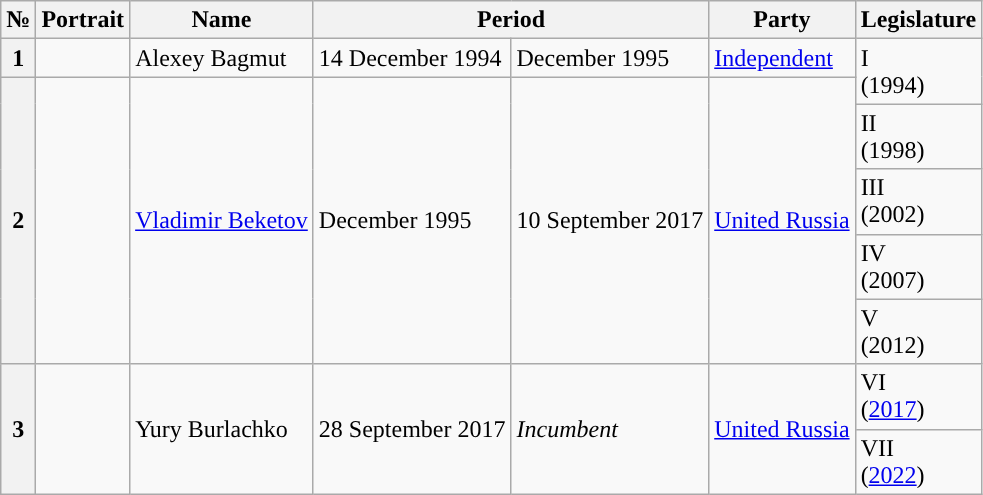<table class="wikitable">
<tr>
<th>№</th>
<th>Portrait</th>
<th>Name</th>
<th colspan="2">Period</th>
<th>Party</th>
<th>Legislature</th>
</tr>
<tr>
<th align="center" style="background:">1</th>
<td></td>
<td>Alexey Bagmut</td>
<td>14 December 1994</td>
<td>December 1995</td>
<td><a href='#'>Independent</a></td>
<td rowspan=2>I<br>(1994)</td>
</tr>
<tr>
<th rowspan=5 align="center" style="background:">2</th>
<td rowspan=5></td>
<td rowspan=5><a href='#'>Vladimir Beketov</a></td>
<td rowspan=5>December 1995</td>
<td rowspan=5>10 September 2017</td>
<td rowspan=5><a href='#'>United Russia</a></td>
</tr>
<tr>
<td>II<br>(1998)</td>
</tr>
<tr>
<td>III<br>(2002)</td>
</tr>
<tr>
<td>IV<br>(2007)</td>
</tr>
<tr>
<td>V<br>(2012)</td>
</tr>
<tr>
<th rowspan=2 align="center" style="background:">3</th>
<td rowspan=2></td>
<td rowspan=2>Yury Burlachko</td>
<td rowspan=2>28 September 2017</td>
<td rowspan=2><em>Incumbent</em></td>
<td rowspan=2><a href='#'>United Russia</a></td>
<td>VI<br>(<a href='#'>2017</a>)</td>
</tr>
<tr>
<td>VII<br>(<a href='#'>2022</a>)</td>
</tr>
</table>
